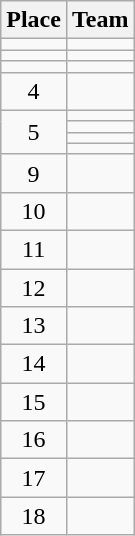<table class="wikitable">
<tr>
<th>Place</th>
<th>Team</th>
</tr>
<tr>
<td align=center></td>
<td></td>
</tr>
<tr>
<td align=center></td>
<td></td>
</tr>
<tr>
<td align=center></td>
<td></td>
</tr>
<tr>
<td align=center>4</td>
<td></td>
</tr>
<tr>
<td align=center rowspan="4">5</td>
<td></td>
</tr>
<tr>
<td></td>
</tr>
<tr>
<td></td>
</tr>
<tr>
<td></td>
</tr>
<tr>
<td align=center>9</td>
<td></td>
</tr>
<tr>
<td align=center>10</td>
<td></td>
</tr>
<tr>
<td align=center>11</td>
<td></td>
</tr>
<tr>
<td align=center>12</td>
<td></td>
</tr>
<tr>
<td align=center>13</td>
<td></td>
</tr>
<tr>
<td align=center>14</td>
<td></td>
</tr>
<tr>
<td align=center>15</td>
<td></td>
</tr>
<tr>
<td align=center>16</td>
<td></td>
</tr>
<tr>
<td align=center>17</td>
<td></td>
</tr>
<tr>
<td align=center>18</td>
<td></td>
</tr>
</table>
